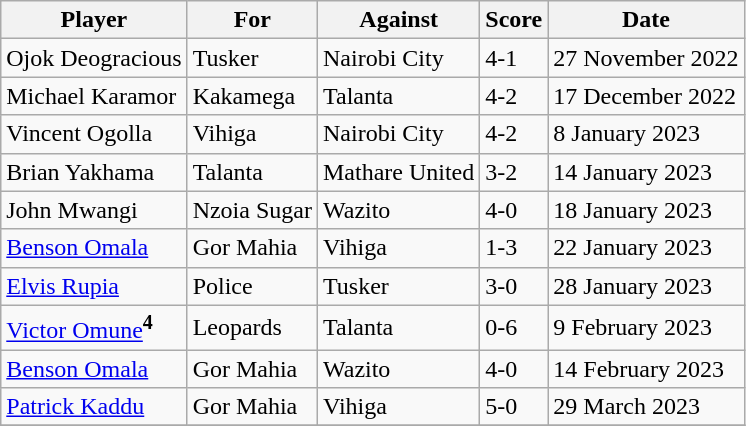<table class="wikitable">
<tr>
<th>Player</th>
<th>For</th>
<th>Against</th>
<th>Score</th>
<th>Date</th>
</tr>
<tr>
<td align="left"> Ojok Deogracious</td>
<td align="left">Tusker</td>
<td align="left">Nairobi City</td>
<td>4-1</td>
<td>27 November 2022</td>
</tr>
<tr>
<td align="left"> Michael Karamor</td>
<td align="left">Kakamega</td>
<td align="left">Talanta</td>
<td>4-2</td>
<td>17 December 2022</td>
</tr>
<tr>
<td align="left"> Vincent Ogolla</td>
<td align="left">Vihiga</td>
<td align="left">Nairobi City</td>
<td>4-2</td>
<td>8 January 2023</td>
</tr>
<tr>
<td align="left"> Brian Yakhama</td>
<td align="left">Talanta</td>
<td align="left">Mathare United</td>
<td>3-2</td>
<td>14 January 2023</td>
</tr>
<tr>
<td align="left"> John Mwangi</td>
<td align="left">Nzoia Sugar</td>
<td align="left">Wazito</td>
<td>4-0</td>
<td>18 January 2023</td>
</tr>
<tr>
<td align="left"> <a href='#'>Benson Omala</a></td>
<td align="left">Gor Mahia</td>
<td align="left">Vihiga</td>
<td>1-3</td>
<td>22 January 2023</td>
</tr>
<tr>
<td align="left"> <a href='#'>Elvis Rupia</a></td>
<td align="left">Police</td>
<td align="left">Tusker</td>
<td>3-0</td>
<td>28 January 2023</td>
</tr>
<tr>
<td align="left"> <a href='#'>Victor Omune</a><sup><strong>4</strong></sup></td>
<td align="left">Leopards</td>
<td align="left">Talanta</td>
<td>0-6</td>
<td>9 February 2023</td>
</tr>
<tr>
<td align="left"> <a href='#'>Benson Omala</a></td>
<td align="left">Gor Mahia</td>
<td align="left">Wazito</td>
<td>4-0</td>
<td>14 February 2023</td>
</tr>
<tr>
<td align=left> <a href='#'>Patrick Kaddu</a></td>
<td align=left>Gor Mahia</td>
<td align=left>Vihiga</td>
<td>5-0</td>
<td>29 March 2023</td>
</tr>
<tr>
</tr>
</table>
